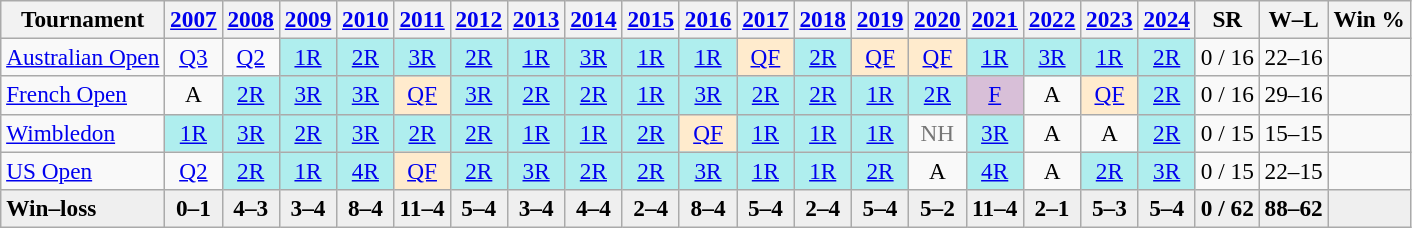<table class=wikitable style=text-align:center;font-size:97%>
<tr>
<th>Tournament</th>
<th><a href='#'>2007</a></th>
<th><a href='#'>2008</a></th>
<th><a href='#'>2009</a></th>
<th><a href='#'>2010</a></th>
<th><a href='#'>2011</a></th>
<th><a href='#'>2012</a></th>
<th><a href='#'>2013</a></th>
<th><a href='#'>2014</a></th>
<th><a href='#'>2015</a></th>
<th><a href='#'>2016</a></th>
<th><a href='#'>2017</a></th>
<th><a href='#'>2018</a></th>
<th><a href='#'>2019</a></th>
<th><a href='#'>2020</a></th>
<th><a href='#'>2021</a></th>
<th><a href='#'>2022</a></th>
<th><a href='#'>2023</a></th>
<th><a href='#'>2024</a></th>
<th>SR</th>
<th>W–L</th>
<th>Win %</th>
</tr>
<tr>
<td align=left><a href='#'>Australian Open</a></td>
<td><a href='#'>Q3</a></td>
<td><a href='#'>Q2</a></td>
<td bgcolor=#afeeee><a href='#'>1R</a></td>
<td bgcolor=#afeeee><a href='#'>2R</a></td>
<td bgcolor=#afeeee><a href='#'>3R</a></td>
<td bgcolor=#afeeee><a href='#'>2R</a></td>
<td bgcolor=#afeeee><a href='#'>1R</a></td>
<td bgcolor=#afeeee><a href='#'>3R</a></td>
<td bgcolor=#afeeee><a href='#'>1R</a></td>
<td bgcolor=#afeeee><a href='#'>1R</a></td>
<td bgcolor=#ffebcd><a href='#'>QF</a></td>
<td bgcolor=#afeeee><a href='#'>2R</a></td>
<td bgcolor=#ffebcd><a href='#'>QF</a></td>
<td bgcolor=#ffebcd><a href='#'>QF</a></td>
<td bgcolor=afeeee><a href='#'>1R</a></td>
<td bgcolor=afeeee><a href='#'>3R</a></td>
<td bgcolor=afeeee><a href='#'>1R</a></td>
<td bgcolor=afeeee><a href='#'>2R</a></td>
<td>0 / 16</td>
<td>22–16</td>
<td></td>
</tr>
<tr>
<td align=left><a href='#'>French Open</a></td>
<td>A</td>
<td bgcolor=#afeeee><a href='#'>2R</a></td>
<td bgcolor=#afeeee><a href='#'>3R</a></td>
<td bgcolor=#afeeee><a href='#'>3R</a></td>
<td bgcolor=#ffebcd><a href='#'>QF</a></td>
<td bgcolor=#afeeee><a href='#'>3R</a></td>
<td bgcolor=#afeeee><a href='#'>2R</a></td>
<td bgcolor=#afeeee><a href='#'>2R</a></td>
<td bgcolor=#afeeee><a href='#'>1R</a></td>
<td bgcolor=#afeeee><a href='#'>3R</a></td>
<td bgcolor=afeeee><a href='#'>2R</a></td>
<td bgcolor=#afeeee><a href='#'>2R</a></td>
<td bgcolor=#afeeee><a href='#'>1R</a></td>
<td bgcolor=#afeeee><a href='#'>2R</a></td>
<td bgcolor=thistle><a href='#'>F</a></td>
<td>A</td>
<td bgcolor=#ffebcd><a href='#'>QF</a></td>
<td bgcolor=afeeee><a href='#'>2R</a></td>
<td>0 / 16</td>
<td>29–16</td>
<td></td>
</tr>
<tr>
<td align=left><a href='#'>Wimbledon</a></td>
<td bgcolor=#afeeee><a href='#'>1R</a></td>
<td bgcolor=#afeeee><a href='#'>3R</a></td>
<td bgcolor=#afeeee><a href='#'>2R</a></td>
<td bgcolor=#afeeee><a href='#'>3R</a></td>
<td bgcolor=#afeeee><a href='#'>2R</a></td>
<td bgcolor=#afeeee><a href='#'>2R</a></td>
<td bgcolor=#afeeee><a href='#'>1R</a></td>
<td bgcolor=#afeeee><a href='#'>1R</a></td>
<td bgcolor=#afeeee><a href='#'>2R</a></td>
<td bgcolor=#ffebcd><a href='#'>QF</a></td>
<td bgcolor=#afeeee><a href='#'>1R</a></td>
<td bgcolor=#afeeee><a href='#'>1R</a></td>
<td bgcolor=#afeeee><a href='#'>1R</a></td>
<td style=color:#767676>NH</td>
<td bgcolor=#afeeee><a href='#'>3R</a></td>
<td>A</td>
<td>A</td>
<td bgcolor=#afeeee><a href='#'>2R</a></td>
<td>0 / 15</td>
<td>15–15</td>
<td></td>
</tr>
<tr>
<td align=left><a href='#'>US Open</a></td>
<td><a href='#'>Q2</a></td>
<td bgcolor=#afeeee><a href='#'>2R</a></td>
<td bgcolor=#afeeee><a href='#'>1R</a></td>
<td bgcolor=#afeeee><a href='#'>4R</a></td>
<td bgcolor=#ffebcd><a href='#'>QF</a></td>
<td bgcolor=#afeeee><a href='#'>2R</a></td>
<td bgcolor=#afeeee><a href='#'>3R</a></td>
<td bgcolor=#afeeee><a href='#'>2R</a></td>
<td bgcolor=#afeeee><a href='#'>2R</a></td>
<td bgcolor=#afeeee><a href='#'>3R</a></td>
<td bgcolor=#afeeee><a href='#'>1R</a></td>
<td bgcolor=#afeeee><a href='#'>1R</a></td>
<td bgcolor=#afeeee><a href='#'>2R</a></td>
<td>A</td>
<td bgcolor=#afeeee><a href='#'>4R</a></td>
<td>A</td>
<td bgcolor=#afeeee><a href='#'>2R</a></td>
<td bgcolor=#afeeee><a href='#'>3R</a></td>
<td>0 / 15</td>
<td>22–15</td>
<td></td>
</tr>
<tr style=background:#efefef;font-weight:bold>
<td style=text-align:left>Win–loss</td>
<td>0–1</td>
<td>4–3</td>
<td>3–4</td>
<td>8–4</td>
<td>11–4</td>
<td>5–4</td>
<td>3–4</td>
<td>4–4</td>
<td>2–4</td>
<td>8–4</td>
<td>5–4</td>
<td>2–4</td>
<td>5–4</td>
<td>5–2</td>
<td>11–4</td>
<td>2–1</td>
<td>5–3</td>
<td>5–4</td>
<td>0 / 62</td>
<td>88–62</td>
<td></td>
</tr>
</table>
